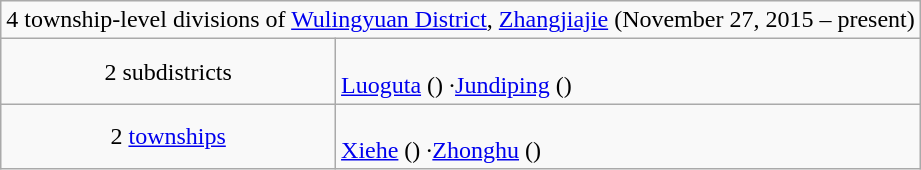<table class="wikitable">
<tr>
<td style="text-align:center;" colspan="2">4 township-level divisions of <a href='#'>Wulingyuan District</a>, <a href='#'>Zhangjiajie</a> (November 27, 2015 – present)</td>
</tr>
<tr align=left>
<td align=center>2 subdistricts</td>
<td><br><a href='#'>Luoguta</a> ()
·<a href='#'>Jundiping</a> ()</td>
</tr>
<tr align=left>
<td align=center>2 <a href='#'>townships</a></td>
<td><br><a href='#'>Xiehe</a> ()
·<a href='#'>Zhonghu</a> ()</td>
</tr>
</table>
